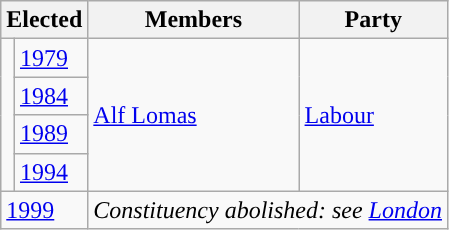<table class="wikitable">
<tr>
<th colspan = "2">Elected</th>
<th>Members</th>
<th>Party</th>
</tr>
<tr>
<td rowspan="4" style="background-color: "></td>
<td><a href='#'>1979</a></td>
<td rowspan = "4"><a href='#'>Alf Lomas</a></td>
<td rowspan = "4"><a href='#'>Labour</a></td>
</tr>
<tr>
<td><a href='#'>1984</a></td>
</tr>
<tr>
<td><a href='#'>1989</a></td>
</tr>
<tr>
<td><a href='#'>1994</a></td>
</tr>
<tr>
<td colspan="2"><a href='#'>1999</a></td>
<td colspan="2"><em>Constituency abolished: see <a href='#'>London</a></em></td>
</tr>
</table>
